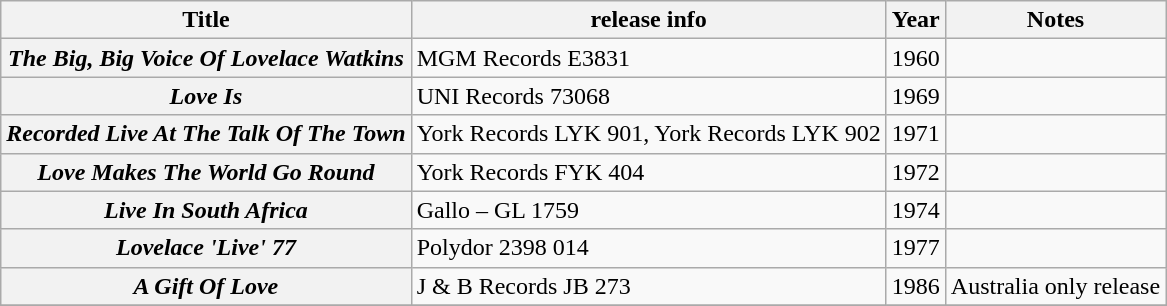<table class="wikitable plainrowheaders sortable">
<tr>
<th scope="col">Title</th>
<th scope="col">release info</th>
<th scope="col">Year</th>
<th scope="col" class="unsortable">Notes</th>
</tr>
<tr>
<th scope="row"><em>The Big, Big Voice Of Lovelace Watkins</em></th>
<td>MGM Records	E3831</td>
<td>1960</td>
<td></td>
</tr>
<tr>
<th scope="row"><em>Love Is</em></th>
<td>UNI Records 73068</td>
<td>1969</td>
<td></td>
</tr>
<tr>
<th scope="row"><em>Recorded Live At The Talk Of The Town</em></th>
<td>York Records LYK 901, York Records LYK 902</td>
<td>1971</td>
<td></td>
</tr>
<tr>
<th scope="row"><em>Love Makes The World Go Round</em></th>
<td>York Records FYK 404</td>
<td>1972</td>
<td></td>
</tr>
<tr>
<th scope="row"><em>Live In South Africa</em></th>
<td>Gallo – GL 1759</td>
<td>1974</td>
<td></td>
</tr>
<tr>
<th scope="row"><em>Lovelace 'Live' 77</em></th>
<td>Polydor 2398 014</td>
<td>1977</td>
<td></td>
</tr>
<tr>
<th scope="row"><em>A Gift Of Love</em></th>
<td>J & B Records JB 273</td>
<td>1986</td>
<td>Australia only release</td>
</tr>
<tr>
</tr>
</table>
